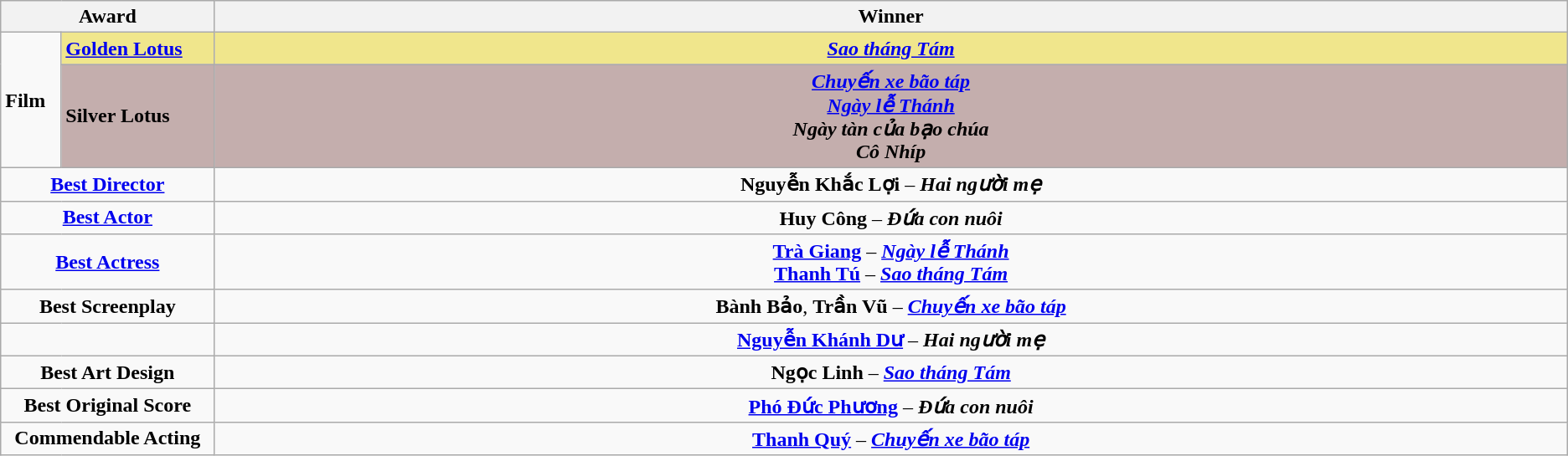<table class=wikitable>
<tr>
<th width="12%" colspan="2">Award</th>
<th width="76%">Winner</th>
</tr>
<tr>
<td rowspan="2"><strong>Film</strong></td>
<td style="background:#F0E68C"><strong><a href='#'>Golden Lotus</a></strong></td>
<td style="background:#F0E68C" align=center><strong><em><a href='#'>Sao tháng Tám</a></em></strong></td>
</tr>
<tr>
<td style="background:#C4AEAD"><strong>Silver Lotus</strong></td>
<td style="background:#C4AEAD" align=center><strong><em><a href='#'>Chuyến xe bão táp</a></em></strong><br><strong><em><a href='#'>Ngày lễ Thánh</a></em></strong><br><strong><em>Ngày tàn của bạo chúa</em></strong><br><strong><em>Cô Nhíp</em></strong></td>
</tr>
<tr>
<td colspan="2" align=center><strong><a href='#'>Best Director</a></strong></td>
<td align=center><strong>Nguyễn Khắc Lợi</strong> – <strong><em>Hai người mẹ</em></strong></td>
</tr>
<tr>
<td colspan="2" align=center><strong><a href='#'>Best Actor</a></strong></td>
<td align=center><strong>Huy Công</strong> – <strong><em>Đứa con nuôi</em></strong></td>
</tr>
<tr>
<td colspan="2" align=center><strong><a href='#'>Best Actress</a></strong></td>
<td align=center><strong><a href='#'>Trà Giang</a></strong> – <strong><em><a href='#'>Ngày lễ Thánh</a></em></strong><br><strong><a href='#'>Thanh Tú</a></strong> – <strong><em><a href='#'>Sao tháng Tám</a></em></strong></td>
</tr>
<tr>
<td colspan="2" align=center><strong>Best Screenplay</strong></td>
<td align=center><strong>Bành Bảo</strong>, <strong>Trần Vũ</strong> – <strong><em><a href='#'>Chuyến xe bão táp</a></em></strong></td>
</tr>
<tr>
<td colspan="2" align=center><strong></strong></td>
<td align=center><strong><a href='#'>Nguyễn Khánh Dư</a></strong> – <strong><em>Hai người mẹ</em></strong></td>
</tr>
<tr>
<td colspan="2" align=center><strong>Best Art Design</strong></td>
<td align=center><strong>Ngọc Linh</strong> – <strong><em><a href='#'>Sao tháng Tám</a></em></strong></td>
</tr>
<tr>
<td colspan="2" align=center><strong>Best Original Score</strong></td>
<td align=center><strong><a href='#'>Phó Đức Phương</a></strong> – <strong><em>Đứa con nuôi</em></strong></td>
</tr>
<tr>
<td colspan="2" align=center><strong>Commendable Acting</strong></td>
<td align=center><strong><a href='#'>Thanh Quý</a></strong> – <strong><em><a href='#'>Chuyến xe bão táp</a></em></strong></td>
</tr>
</table>
